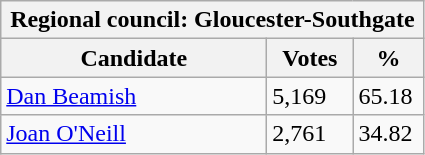<table class="wikitable">
<tr>
<th colspan="3">Regional council: Gloucester-Southgate</th>
</tr>
<tr>
<th style="width: 170px">Candidate</th>
<th style="width: 50px">Votes</th>
<th style="width: 40px">%</th>
</tr>
<tr>
<td><a href='#'>Dan Beamish</a></td>
<td>5,169</td>
<td>65.18</td>
</tr>
<tr>
<td><a href='#'>Joan O'Neill</a></td>
<td>2,761</td>
<td>34.82</td>
</tr>
</table>
